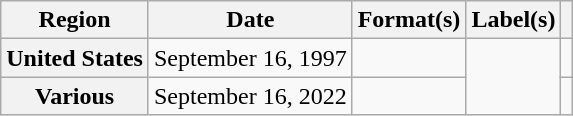<table class="wikitable plainrowheaders">
<tr>
<th scope="col">Region</th>
<th scope="col">Date</th>
<th scope="col">Format(s)</th>
<th scope="col">Label(s)</th>
<th scope="col"></th>
</tr>
<tr>
<th scope="row">United States</th>
<td>September 16, 1997</td>
<td></td>
<td rowspan="2"></td>
<td align="center"></td>
</tr>
<tr>
<th scope="row">Various</th>
<td>September 16, 2022</td>
<td></td>
<td align="center"></td>
</tr>
</table>
